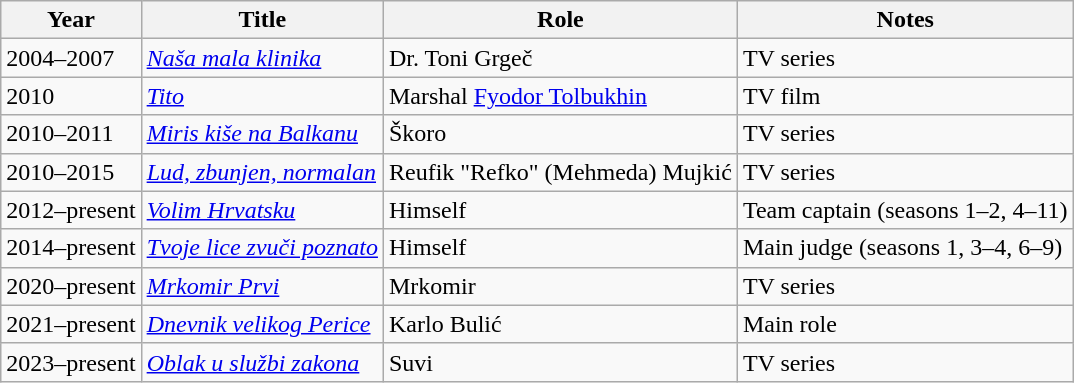<table class="wikitable sortable">
<tr>
<th>Year</th>
<th>Title</th>
<th>Role</th>
<th class="unsortable">Notes</th>
</tr>
<tr>
<td>2004–2007</td>
<td><em><a href='#'>Naša mala klinika</a></em></td>
<td>Dr. Toni Grgeč</td>
<td>TV series</td>
</tr>
<tr>
<td>2010</td>
<td><em><a href='#'>Tito</a></em></td>
<td>Marshal <a href='#'>Fyodor Tolbukhin</a></td>
<td>TV film</td>
</tr>
<tr>
<td>2010–2011</td>
<td><em><a href='#'>Miris kiše na Balkanu</a></em></td>
<td>Škoro</td>
<td>TV series</td>
</tr>
<tr>
<td>2010–2015</td>
<td><em><a href='#'>Lud, zbunjen, normalan</a></em></td>
<td>Reufik "Refko" (Mehmeda) Mujkić</td>
<td>TV series</td>
</tr>
<tr>
<td>2012–present</td>
<td><em><a href='#'>Volim Hrvatsku</a></em></td>
<td>Himself</td>
<td>Team captain (seasons 1–2, 4–11)</td>
</tr>
<tr>
<td>2014–present</td>
<td><em><a href='#'>Tvoje lice zvuči poznato</a></em></td>
<td>Himself</td>
<td>Main judge (seasons 1, 3–4, 6–9)</td>
</tr>
<tr>
<td>2020–present</td>
<td><em><a href='#'>Mrkomir Prvi</a></em></td>
<td>Mrkomir</td>
<td>TV series</td>
</tr>
<tr>
<td>2021–present</td>
<td><em><a href='#'>Dnevnik velikog Perice</a></em></td>
<td>Karlo Bulić</td>
<td>Main role</td>
</tr>
<tr>
<td>2023–present</td>
<td><em><a href='#'>Oblak u službi zakona</a></em></td>
<td>Suvi</td>
<td>TV series</td>
</tr>
</table>
